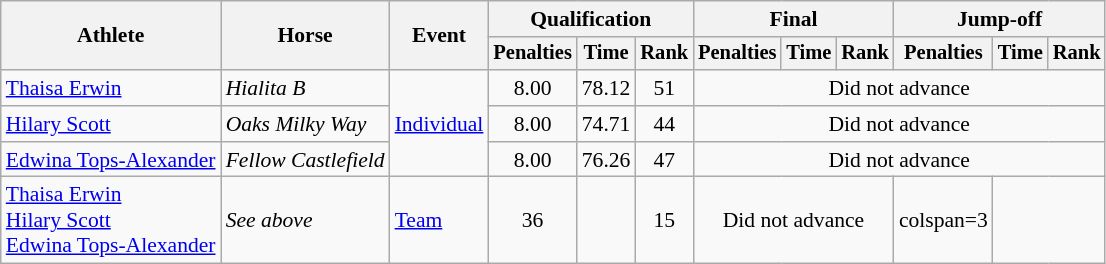<table class=wikitable style=font-size:90%;text-align:center>
<tr>
<th rowspan=2>Athlete</th>
<th rowspan=2>Horse</th>
<th rowspan=2>Event</th>
<th colspan=3>Qualification</th>
<th colspan=3>Final</th>
<th colspan=3>Jump-off</th>
</tr>
<tr style=font-size:95%>
<th>Penalties</th>
<th>Time</th>
<th>Rank</th>
<th>Penalties</th>
<th>Time</th>
<th>Rank</th>
<th>Penalties</th>
<th>Time</th>
<th>Rank</th>
</tr>
<tr>
<td align=left><a href='#'>Thaisa Erwin</a></td>
<td align=left><em>Hialita B</em></td>
<td align=left rowspan=3><a href='#'>Individual</a></td>
<td>8.00</td>
<td>78.12</td>
<td>51</td>
<td colspan=6>Did not advance</td>
</tr>
<tr>
<td align=left><a href='#'>Hilary Scott</a></td>
<td align=left><em>Oaks Milky Way</em></td>
<td>8.00</td>
<td>74.71</td>
<td>44</td>
<td colspan=6>Did not advance</td>
</tr>
<tr>
<td align=left><a href='#'>Edwina Tops-Alexander</a></td>
<td align=left><em>Fellow Castlefield</em></td>
<td>8.00</td>
<td>76.26</td>
<td>47</td>
<td colspan=6>Did not advance</td>
</tr>
<tr>
<td align=left><a href='#'>Thaisa Erwin</a><br><a href='#'>Hilary Scott</a><br><a href='#'>Edwina Tops-Alexander</a></td>
<td align=left><em>See above</em></td>
<td align=left><a href='#'>Team</a></td>
<td>36</td>
<td></td>
<td>15</td>
<td colspan=3>Did not advance</td>
<td>colspan=3 </td>
</tr>
</table>
